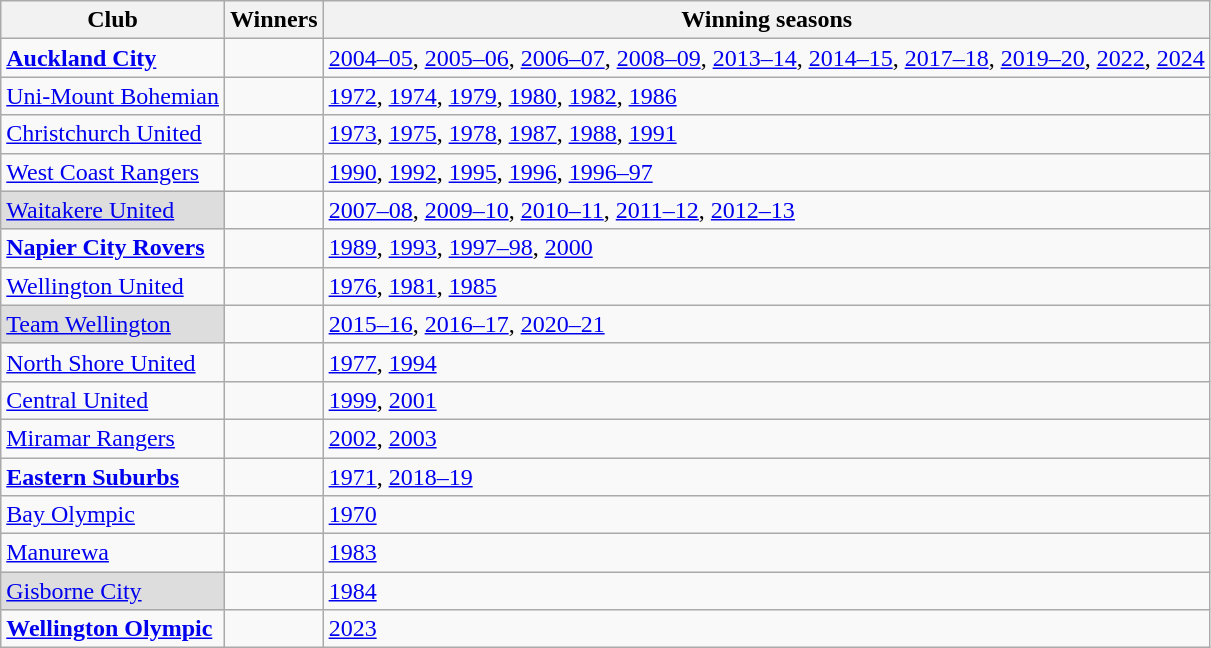<table class="wikitable">
<tr>
<th>Club</th>
<th>Winners</th>
<th>Winning seasons</th>
</tr>
<tr>
<td><strong><a href='#'>Auckland City</a></strong></td>
<td></td>
<td><a href='#'>2004–05</a>, <a href='#'>2005–06</a>, <a href='#'>2006–07</a>, <a href='#'>2008–09</a>, <a href='#'>2013–14</a>, <a href='#'>2014–15</a>, <a href='#'>2017–18</a>, <a href='#'>2019–20</a>, <a href='#'>2022</a>, <a href='#'>2024</a></td>
</tr>
<tr>
<td><a href='#'>Uni-Mount Bohemian</a></td>
<td></td>
<td><a href='#'>1972</a>, <a href='#'>1974</a>, <a href='#'>1979</a>, <a href='#'>1980</a>, <a href='#'>1982</a>, <a href='#'>1986</a></td>
</tr>
<tr>
<td><a href='#'>Christchurch United</a></td>
<td></td>
<td><a href='#'>1973</a>, <a href='#'>1975</a>, <a href='#'>1978</a>, <a href='#'>1987</a>, <a href='#'>1988</a>, <a href='#'>1991</a></td>
</tr>
<tr>
<td><a href='#'>West Coast Rangers</a></td>
<td></td>
<td><a href='#'>1990</a>, <a href='#'>1992</a>, <a href='#'>1995</a>, <a href='#'>1996</a>, <a href='#'>1996–97</a></td>
</tr>
<tr>
<td bgcolor=#DDD><a href='#'>Waitakere United</a></td>
<td></td>
<td><a href='#'>2007–08</a>, <a href='#'>2009–10</a>, <a href='#'>2010–11</a>, <a href='#'>2011–12</a>, <a href='#'>2012–13</a></td>
</tr>
<tr>
<td><strong><a href='#'>Napier City Rovers</a></strong></td>
<td></td>
<td><a href='#'>1989</a>, <a href='#'>1993</a>, <a href='#'>1997–98</a>, <a href='#'>2000</a></td>
</tr>
<tr>
<td><a href='#'>Wellington United</a></td>
<td></td>
<td><a href='#'>1976</a>, <a href='#'>1981</a>, <a href='#'>1985</a></td>
</tr>
<tr>
<td bgcolor=#DDD><a href='#'>Team Wellington</a></td>
<td></td>
<td><a href='#'>2015–16</a>, <a href='#'>2016–17</a>, <a href='#'>2020–21</a></td>
</tr>
<tr>
<td><a href='#'>North Shore United</a></td>
<td></td>
<td><a href='#'>1977</a>, <a href='#'>1994</a></td>
</tr>
<tr>
<td><a href='#'>Central United</a></td>
<td></td>
<td><a href='#'>1999</a>, <a href='#'>2001</a></td>
</tr>
<tr>
<td><a href='#'>Miramar Rangers</a></td>
<td></td>
<td><a href='#'>2002</a>, <a href='#'>2003</a></td>
</tr>
<tr>
<td><strong><a href='#'>Eastern Suburbs</a></strong></td>
<td></td>
<td><a href='#'>1971</a>, <a href='#'>2018–19</a></td>
</tr>
<tr>
<td><a href='#'>Bay Olympic</a></td>
<td></td>
<td><a href='#'>1970</a></td>
</tr>
<tr>
<td><a href='#'>Manurewa</a></td>
<td></td>
<td><a href='#'>1983</a></td>
</tr>
<tr>
<td bgcolor=#DDD><a href='#'>Gisborne City</a></td>
<td></td>
<td><a href='#'>1984</a></td>
</tr>
<tr>
<td><strong><a href='#'>Wellington Olympic</a></strong></td>
<td></td>
<td><a href='#'>2023</a></td>
</tr>
</table>
